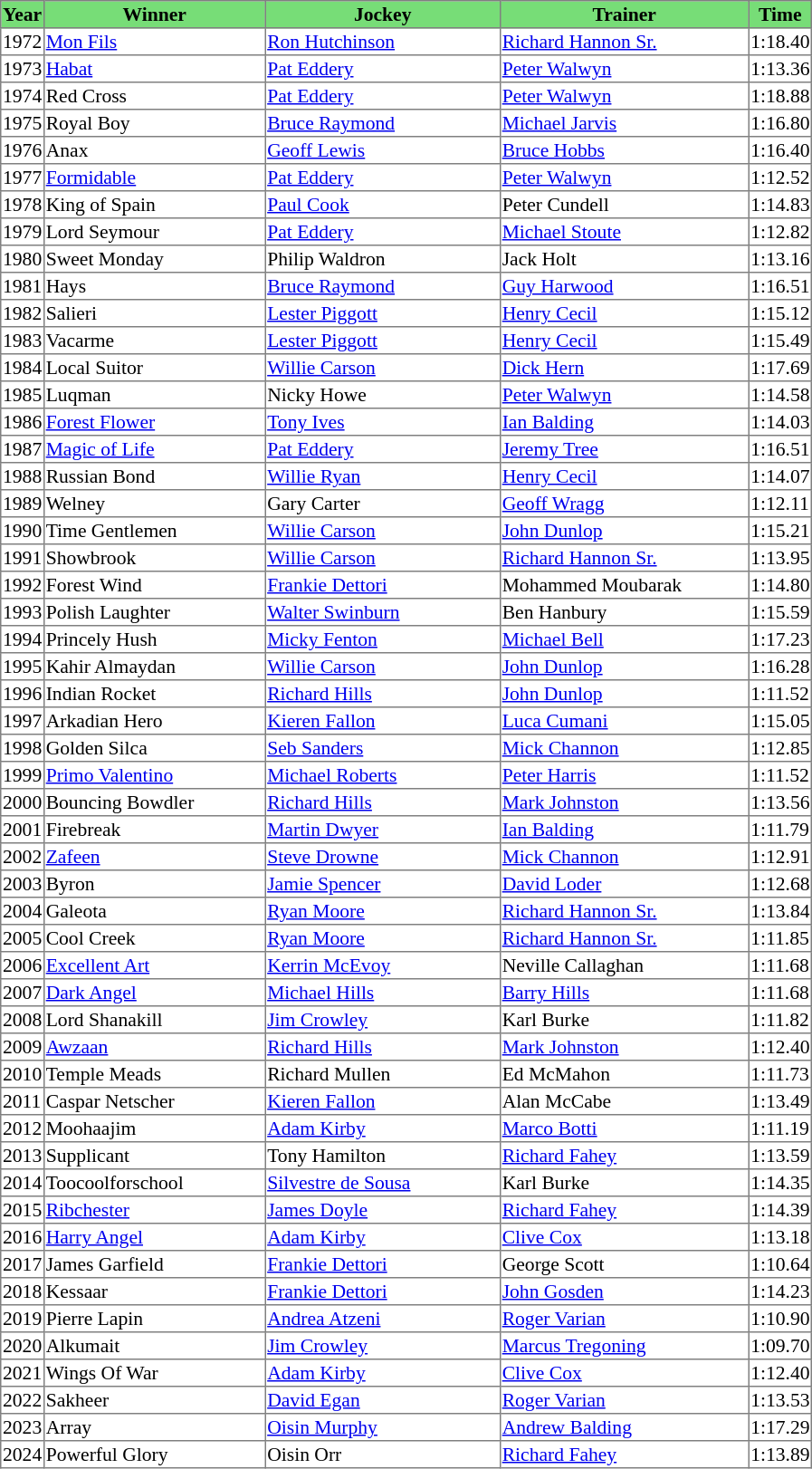<table class = "sortable" | border="1" style="border-collapse: collapse; font-size:90%">
<tr bgcolor="#77dd77" align="center">
<th>Year</th>
<th>Winner</th>
<th>Jockey</th>
<th>Trainer</th>
<th>Time</th>
</tr>
<tr>
<td>1972</td>
<td width=160px><a href='#'>Mon Fils</a></td>
<td width=170px><a href='#'>Ron Hutchinson</a></td>
<td width=180px><a href='#'>Richard Hannon Sr.</a></td>
<td>1:18.40</td>
</tr>
<tr>
<td>1973</td>
<td><a href='#'>Habat</a></td>
<td><a href='#'>Pat Eddery</a></td>
<td><a href='#'>Peter Walwyn</a></td>
<td>1:13.36</td>
</tr>
<tr>
<td>1974</td>
<td>Red Cross</td>
<td><a href='#'>Pat Eddery</a></td>
<td><a href='#'>Peter Walwyn</a></td>
<td>1:18.88</td>
</tr>
<tr>
<td>1975</td>
<td>Royal Boy</td>
<td><a href='#'>Bruce Raymond</a></td>
<td><a href='#'>Michael Jarvis</a></td>
<td>1:16.80</td>
</tr>
<tr>
<td>1976</td>
<td>Anax</td>
<td><a href='#'>Geoff Lewis</a></td>
<td><a href='#'>Bruce Hobbs</a></td>
<td>1:16.40</td>
</tr>
<tr>
<td>1977</td>
<td><a href='#'>Formidable</a></td>
<td><a href='#'>Pat Eddery</a></td>
<td><a href='#'>Peter Walwyn</a></td>
<td>1:12.52</td>
</tr>
<tr>
<td>1978</td>
<td>King of Spain</td>
<td><a href='#'>Paul Cook</a></td>
<td>Peter Cundell</td>
<td>1:14.83</td>
</tr>
<tr>
<td>1979</td>
<td>Lord Seymour</td>
<td><a href='#'>Pat Eddery</a></td>
<td><a href='#'>Michael Stoute</a></td>
<td>1:12.82</td>
</tr>
<tr>
<td>1980</td>
<td>Sweet Monday</td>
<td>Philip Waldron</td>
<td>Jack Holt</td>
<td>1:13.16</td>
</tr>
<tr>
<td>1981</td>
<td>Hays</td>
<td><a href='#'>Bruce Raymond</a></td>
<td><a href='#'>Guy Harwood</a></td>
<td>1:16.51</td>
</tr>
<tr>
<td>1982</td>
<td>Salieri</td>
<td><a href='#'>Lester Piggott</a></td>
<td><a href='#'>Henry Cecil</a></td>
<td>1:15.12</td>
</tr>
<tr>
<td>1983</td>
<td>Vacarme</td>
<td><a href='#'>Lester Piggott</a></td>
<td><a href='#'>Henry Cecil</a></td>
<td>1:15.49</td>
</tr>
<tr>
<td>1984</td>
<td>Local Suitor</td>
<td><a href='#'>Willie Carson</a></td>
<td><a href='#'>Dick Hern</a></td>
<td>1:17.69</td>
</tr>
<tr>
<td>1985</td>
<td>Luqman</td>
<td>Nicky Howe</td>
<td><a href='#'>Peter Walwyn</a></td>
<td>1:14.58</td>
</tr>
<tr>
<td>1986</td>
<td><a href='#'>Forest Flower</a></td>
<td><a href='#'>Tony Ives</a></td>
<td><a href='#'>Ian Balding</a></td>
<td>1:14.03</td>
</tr>
<tr>
<td>1987</td>
<td><a href='#'>Magic of Life</a></td>
<td><a href='#'>Pat Eddery</a></td>
<td><a href='#'>Jeremy Tree</a></td>
<td>1:16.51</td>
</tr>
<tr>
<td>1988</td>
<td>Russian Bond</td>
<td><a href='#'>Willie Ryan</a></td>
<td><a href='#'>Henry Cecil</a></td>
<td>1:14.07</td>
</tr>
<tr>
<td>1989</td>
<td>Welney</td>
<td>Gary Carter</td>
<td><a href='#'>Geoff Wragg</a></td>
<td>1:12.11</td>
</tr>
<tr>
<td>1990</td>
<td>Time Gentlemen</td>
<td><a href='#'>Willie Carson</a></td>
<td><a href='#'>John Dunlop</a></td>
<td>1:15.21</td>
</tr>
<tr>
<td>1991</td>
<td>Showbrook</td>
<td><a href='#'>Willie Carson</a></td>
<td><a href='#'>Richard Hannon Sr.</a></td>
<td>1:13.95</td>
</tr>
<tr>
<td>1992</td>
<td>Forest Wind</td>
<td><a href='#'>Frankie Dettori</a></td>
<td>Mohammed Moubarak</td>
<td>1:14.80</td>
</tr>
<tr>
<td>1993</td>
<td>Polish Laughter</td>
<td><a href='#'>Walter Swinburn</a></td>
<td>Ben Hanbury</td>
<td>1:15.59</td>
</tr>
<tr>
<td>1994</td>
<td>Princely Hush</td>
<td><a href='#'>Micky Fenton</a></td>
<td><a href='#'>Michael Bell</a></td>
<td>1:17.23</td>
</tr>
<tr>
<td>1995</td>
<td>Kahir Almaydan</td>
<td><a href='#'>Willie Carson</a></td>
<td><a href='#'>John Dunlop</a></td>
<td>1:16.28</td>
</tr>
<tr>
<td>1996</td>
<td>Indian Rocket</td>
<td><a href='#'>Richard Hills</a></td>
<td><a href='#'>John Dunlop</a></td>
<td>1:11.52</td>
</tr>
<tr>
<td>1997</td>
<td>Arkadian Hero</td>
<td><a href='#'>Kieren Fallon</a></td>
<td><a href='#'>Luca Cumani</a></td>
<td>1:15.05</td>
</tr>
<tr>
<td>1998</td>
<td>Golden Silca</td>
<td><a href='#'>Seb Sanders</a></td>
<td><a href='#'>Mick Channon</a></td>
<td>1:12.85</td>
</tr>
<tr>
<td>1999</td>
<td><a href='#'>Primo Valentino</a></td>
<td><a href='#'>Michael Roberts</a></td>
<td><a href='#'>Peter Harris</a></td>
<td>1:11.52</td>
</tr>
<tr>
<td>2000</td>
<td>Bouncing Bowdler</td>
<td><a href='#'>Richard Hills</a></td>
<td><a href='#'>Mark Johnston</a></td>
<td>1:13.56</td>
</tr>
<tr>
<td>2001</td>
<td>Firebreak</td>
<td><a href='#'>Martin Dwyer</a></td>
<td><a href='#'>Ian Balding</a></td>
<td>1:11.79</td>
</tr>
<tr>
<td>2002</td>
<td><a href='#'>Zafeen</a></td>
<td><a href='#'>Steve Drowne</a></td>
<td><a href='#'>Mick Channon</a></td>
<td>1:12.91</td>
</tr>
<tr>
<td>2003</td>
<td>Byron</td>
<td><a href='#'>Jamie Spencer</a></td>
<td><a href='#'>David Loder</a></td>
<td>1:12.68</td>
</tr>
<tr>
<td>2004</td>
<td>Galeota</td>
<td><a href='#'>Ryan Moore</a></td>
<td><a href='#'>Richard Hannon Sr.</a></td>
<td>1:13.84</td>
</tr>
<tr>
<td>2005</td>
<td>Cool Creek</td>
<td><a href='#'>Ryan Moore</a></td>
<td><a href='#'>Richard Hannon Sr.</a></td>
<td>1:11.85</td>
</tr>
<tr>
<td>2006</td>
<td><a href='#'>Excellent Art</a></td>
<td><a href='#'>Kerrin McEvoy</a></td>
<td>Neville Callaghan</td>
<td>1:11.68</td>
</tr>
<tr>
<td>2007</td>
<td><a href='#'>Dark Angel</a></td>
<td><a href='#'>Michael Hills</a></td>
<td><a href='#'>Barry Hills</a></td>
<td>1:11.68</td>
</tr>
<tr>
<td>2008</td>
<td>Lord Shanakill</td>
<td><a href='#'>Jim Crowley</a></td>
<td>Karl Burke</td>
<td>1:11.82</td>
</tr>
<tr>
<td>2009</td>
<td><a href='#'>Awzaan</a></td>
<td><a href='#'>Richard Hills</a></td>
<td><a href='#'>Mark Johnston</a></td>
<td>1:12.40</td>
</tr>
<tr>
<td>2010</td>
<td>Temple Meads</td>
<td>Richard Mullen</td>
<td>Ed McMahon</td>
<td>1:11.73</td>
</tr>
<tr>
<td>2011</td>
<td>Caspar Netscher</td>
<td><a href='#'>Kieren Fallon</a></td>
<td>Alan McCabe</td>
<td>1:13.49</td>
</tr>
<tr>
<td>2012</td>
<td>Moohaajim</td>
<td><a href='#'>Adam Kirby</a></td>
<td><a href='#'>Marco Botti</a></td>
<td>1:11.19</td>
</tr>
<tr>
<td>2013</td>
<td>Supplicant</td>
<td>Tony Hamilton</td>
<td><a href='#'>Richard Fahey</a></td>
<td>1:13.59</td>
</tr>
<tr>
<td>2014</td>
<td>Toocoolforschool</td>
<td><a href='#'>Silvestre de Sousa</a></td>
<td>Karl Burke</td>
<td>1:14.35</td>
</tr>
<tr>
<td>2015</td>
<td><a href='#'>Ribchester</a></td>
<td><a href='#'>James Doyle</a></td>
<td><a href='#'>Richard Fahey</a></td>
<td>1:14.39</td>
</tr>
<tr>
<td>2016</td>
<td><a href='#'>Harry Angel</a></td>
<td><a href='#'>Adam Kirby</a></td>
<td><a href='#'>Clive Cox</a></td>
<td>1:13.18</td>
</tr>
<tr>
<td>2017</td>
<td>James Garfield</td>
<td><a href='#'>Frankie Dettori</a></td>
<td>George Scott</td>
<td>1:10.64</td>
</tr>
<tr>
<td>2018</td>
<td>Kessaar</td>
<td><a href='#'>Frankie Dettori</a></td>
<td><a href='#'>John Gosden</a></td>
<td>1:14.23</td>
</tr>
<tr>
<td>2019</td>
<td>Pierre Lapin</td>
<td><a href='#'>Andrea Atzeni</a></td>
<td><a href='#'>Roger Varian</a></td>
<td>1:10.90</td>
</tr>
<tr>
<td>2020</td>
<td>Alkumait</td>
<td><a href='#'>Jim Crowley</a></td>
<td><a href='#'>Marcus Tregoning</a></td>
<td>1:09.70</td>
</tr>
<tr>
<td>2021</td>
<td>Wings Of War</td>
<td><a href='#'>Adam Kirby</a></td>
<td><a href='#'>Clive Cox</a></td>
<td>1:12.40</td>
</tr>
<tr>
<td>2022</td>
<td>Sakheer</td>
<td><a href='#'>David Egan</a></td>
<td><a href='#'>Roger Varian</a></td>
<td>1:13.53</td>
</tr>
<tr>
<td>2023</td>
<td>Array</td>
<td><a href='#'>Oisin Murphy</a></td>
<td><a href='#'>Andrew Balding</a></td>
<td>1:17.29</td>
</tr>
<tr>
<td>2024</td>
<td>Powerful Glory</td>
<td>Oisin Orr</td>
<td><a href='#'>Richard Fahey</a></td>
<td>1:13.89</td>
</tr>
</table>
